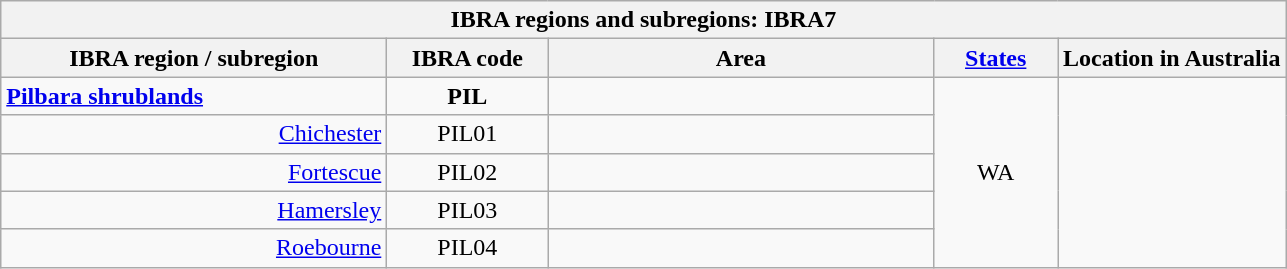<table class="wikitable sortable">
<tr>
<th rowwidth=100px colspan=5>IBRA regions and subregions: IBRA7</th>
</tr>
<tr>
<th scope="col" width="250px">IBRA region / subregion</th>
<th scope="col" width="100px">IBRA code</th>
<th scope="col" width="250px">Area</th>
<th scope="col" width="75px"><a href='#'>States</a></th>
<th>Location in Australia</th>
</tr>
<tr>
<td><strong><a href='#'>Pilbara shrublands</a></strong></td>
<td align="center"><strong>PIL</strong></td>
<td align="right"><strong></strong></td>
<td align="center" rowspan=5>WA</td>
<td align="center" rowspan=5 colspan=3></td>
</tr>
<tr>
<td align="right"><a href='#'>Chichester</a></td>
<td align="center">PIL01</td>
<td align="right"></td>
</tr>
<tr>
<td align="right"><a href='#'>Fortescue</a></td>
<td align="center">PIL02</td>
<td align="right"></td>
</tr>
<tr>
<td align="right"><a href='#'>Hamersley</a></td>
<td align="center">PIL03</td>
<td align="right"></td>
</tr>
<tr>
<td align="right"><a href='#'>Roebourne</a></td>
<td align="center">PIL04</td>
<td align="right"></td>
</tr>
</table>
